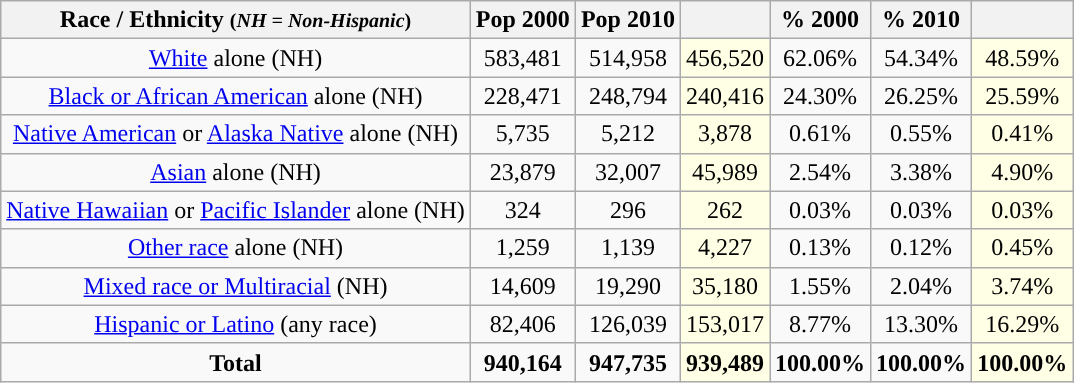<table class="wikitable" style="text-align:center;">
<tr>
<th>Race / Ethnicity <small>(<em>NH = Non-Hispanic</em>)</small></th>
<th>Pop 2000</th>
<th>Pop 2010</th>
<th></th>
<th>% 2000</th>
<th>% 2010</th>
<th></th>
</tr>
<tr>
<td><a href='#'>White</a> alone (NH)</td>
<td>583,481</td>
<td>514,958</td>
<td style='background: #ffffe6;'>456,520</td>
<td>62.06%</td>
<td>54.34%</td>
<td style='background: #ffffe6;'>48.59%</td>
</tr>
<tr>
<td><a href='#'>Black or African American</a> alone (NH)</td>
<td>228,471</td>
<td>248,794</td>
<td style='background: #ffffe6;'>240,416</td>
<td>24.30%</td>
<td>26.25%</td>
<td style='background: #ffffe6;'>25.59%</td>
</tr>
<tr>
<td><a href='#'>Native American</a> or <a href='#'>Alaska Native</a> alone (NH)</td>
<td>5,735</td>
<td>5,212</td>
<td style='background: #ffffe6;'>3,878</td>
<td>0.61%</td>
<td>0.55%</td>
<td style='background: #ffffe6;'>0.41%</td>
</tr>
<tr>
<td><a href='#'>Asian</a> alone (NH)</td>
<td>23,879</td>
<td>32,007</td>
<td style='background: #ffffe6;'>45,989</td>
<td>2.54%</td>
<td>3.38%</td>
<td style='background: #ffffe6;'>4.90%</td>
</tr>
<tr>
<td><a href='#'>Native Hawaiian</a> or <a href='#'>Pacific Islander</a> alone (NH)</td>
<td>324</td>
<td>296</td>
<td style='background: #ffffe6;'>262</td>
<td>0.03%</td>
<td>0.03%</td>
<td style='background: #ffffe6;'>0.03%</td>
</tr>
<tr>
<td><a href='#'>Other race</a> alone (NH)</td>
<td>1,259</td>
<td>1,139</td>
<td style='background: #ffffe6;'>4,227</td>
<td>0.13%</td>
<td>0.12%</td>
<td style='background: #ffffe6;'>0.45%</td>
</tr>
<tr>
<td><a href='#'>Mixed race or Multiracial</a> (NH)</td>
<td>14,609</td>
<td>19,290</td>
<td style='background: #ffffe6;'>35,180</td>
<td>1.55%</td>
<td>2.04%</td>
<td style='background: #ffffe6;'>3.74%</td>
</tr>
<tr>
<td><a href='#'>Hispanic or Latino</a> (any race)</td>
<td>82,406</td>
<td>126,039</td>
<td style='background: #ffffe6;'>153,017</td>
<td>8.77%</td>
<td>13.30%</td>
<td style='background: #ffffe6;'>16.29%</td>
</tr>
<tr>
<td><strong>Total</strong></td>
<td><strong>940,164</strong></td>
<td><strong>947,735</strong></td>
<td style='background: #ffffe6;'><strong>939,489</strong></td>
<td><strong>100.00%</strong></td>
<td><strong>100.00%</strong></td>
<td style='background: #ffffe6;'><strong>100.00%</strong></td>
</tr>
</table>
